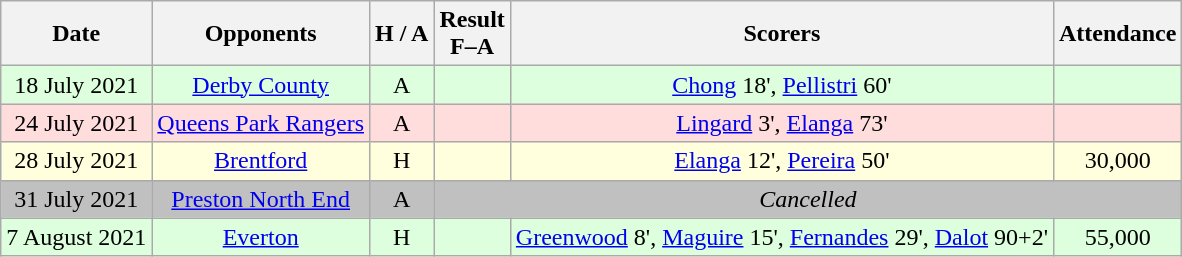<table class="wikitable" style="text-align:center">
<tr>
<th>Date</th>
<th>Opponents</th>
<th>H / A</th>
<th>Result<br>F–A</th>
<th>Scorers</th>
<th>Attendance</th>
</tr>
<tr style="background:#ddffdd">
<td>18 July 2021</td>
<td><a href='#'>Derby County</a></td>
<td>A</td>
<td></td>
<td><a href='#'>Chong</a> 18', <a href='#'>Pellistri</a> 60'</td>
<td></td>
</tr>
<tr style="background:#ffdddd">
<td>24 July 2021</td>
<td><a href='#'>Queens Park Rangers</a></td>
<td>A</td>
<td></td>
<td><a href='#'>Lingard</a> 3', <a href='#'>Elanga</a> 73'</td>
<td></td>
</tr>
<tr bgcolor="#ffffdd">
<td>28 July 2021</td>
<td><a href='#'>Brentford</a></td>
<td>H</td>
<td></td>
<td><a href='#'>Elanga</a> 12', <a href='#'>Pereira</a> 50'</td>
<td>30,000</td>
</tr>
<tr style="background:#C0C0C0;">
<td>31 July 2021</td>
<td><a href='#'>Preston North End</a></td>
<td>A</td>
<td colspan=3><em>Cancelled</em></td>
</tr>
<tr style="background:#ddffdd">
<td>7 August 2021</td>
<td><a href='#'>Everton</a></td>
<td>H</td>
<td></td>
<td><a href='#'>Greenwood</a> 8', <a href='#'>Maguire</a> 15', <a href='#'>Fernandes</a> 29', <a href='#'>Dalot</a> 90+2'</td>
<td>55,000</td>
</tr>
</table>
